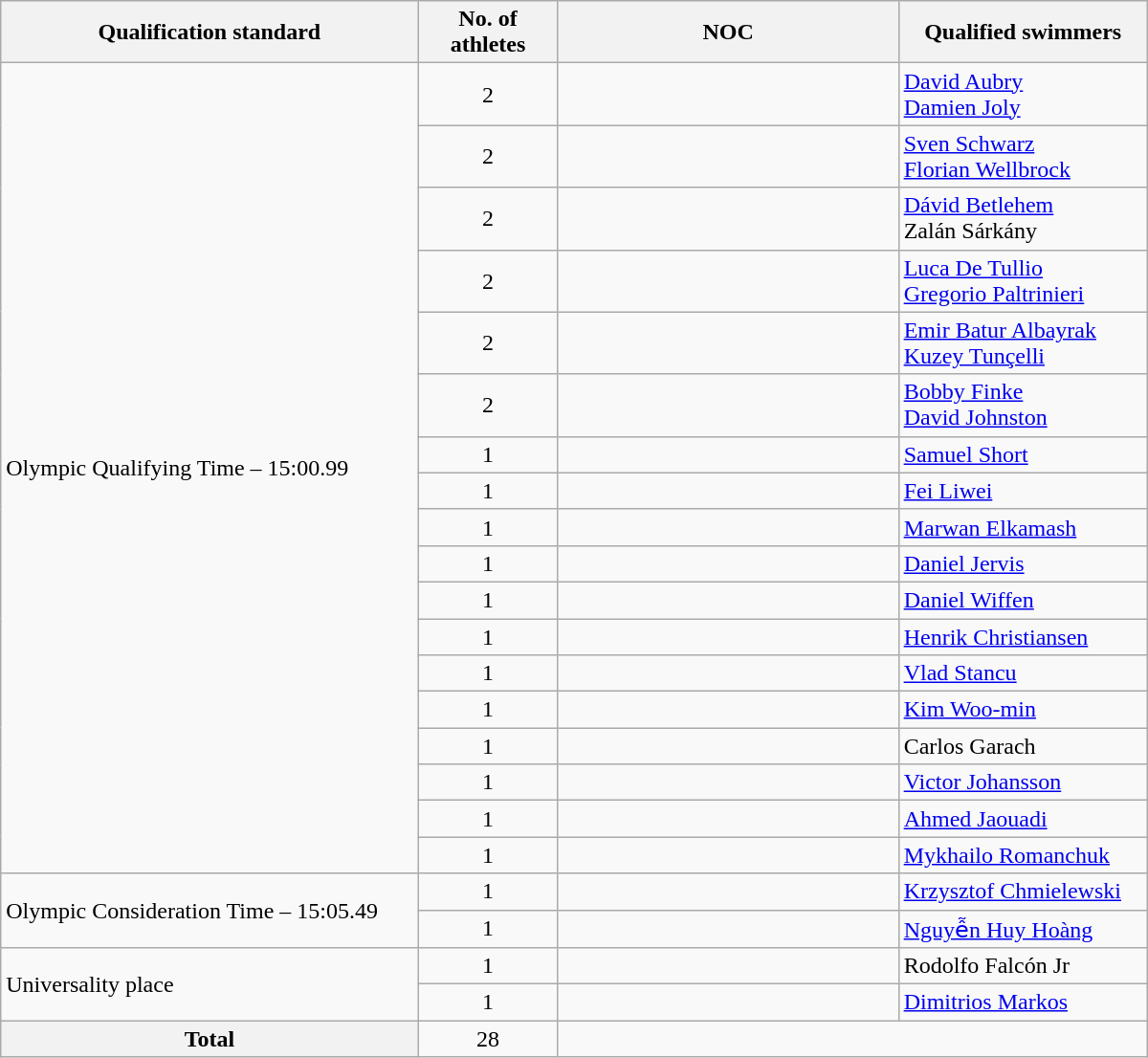<table class=wikitable style="text-align:left" width=800>
<tr>
<th scope="col">Qualification standard</th>
<th scope="col" width =90>No. of athletes</th>
<th scope="col" width =230>NOC</th>
<th scope="col">Qualified swimmers</th>
</tr>
<tr>
<td rowspan=18>Olympic Qualifying Time – 15:00.99</td>
<td align=center>2</td>
<td></td>
<td><a href='#'>David Aubry</a><br><a href='#'>Damien Joly</a></td>
</tr>
<tr>
<td align=center>2</td>
<td></td>
<td><a href='#'>Sven Schwarz</a><br><a href='#'>Florian Wellbrock</a></td>
</tr>
<tr>
<td align=center>2</td>
<td></td>
<td><a href='#'>Dávid Betlehem</a><br>Zalán Sárkány</td>
</tr>
<tr>
<td align=center>2</td>
<td></td>
<td><a href='#'>Luca De Tullio</a><br><a href='#'>Gregorio Paltrinieri</a></td>
</tr>
<tr>
<td align=center>2</td>
<td></td>
<td><a href='#'>Emir Batur Albayrak</a><br><a href='#'>Kuzey Tunçelli</a></td>
</tr>
<tr>
<td align=center>2</td>
<td></td>
<td><a href='#'>Bobby Finke</a><br><a href='#'>David Johnston</a></td>
</tr>
<tr>
<td align=center>1</td>
<td></td>
<td><a href='#'>Samuel Short</a></td>
</tr>
<tr>
<td align=center>1</td>
<td></td>
<td><a href='#'>Fei Liwei</a></td>
</tr>
<tr>
<td align=center>1</td>
<td></td>
<td><a href='#'>Marwan Elkamash</a></td>
</tr>
<tr>
<td align=center>1</td>
<td></td>
<td><a href='#'>Daniel Jervis</a></td>
</tr>
<tr>
<td align=center>1</td>
<td></td>
<td><a href='#'>Daniel Wiffen</a></td>
</tr>
<tr>
<td align=center>1</td>
<td></td>
<td><a href='#'>Henrik Christiansen</a></td>
</tr>
<tr>
<td align=center>1</td>
<td></td>
<td><a href='#'>Vlad Stancu</a></td>
</tr>
<tr>
<td align=center>1</td>
<td></td>
<td><a href='#'>Kim Woo-min</a></td>
</tr>
<tr>
<td align=center>1</td>
<td></td>
<td>Carlos Garach</td>
</tr>
<tr>
<td align=center>1</td>
<td></td>
<td><a href='#'>Victor Johansson</a></td>
</tr>
<tr>
<td align=center>1</td>
<td></td>
<td><a href='#'>Ahmed Jaouadi</a></td>
</tr>
<tr>
<td align=center>1</td>
<td></td>
<td><a href='#'>Mykhailo Romanchuk</a></td>
</tr>
<tr>
<td rowspan=2>Olympic Consideration Time – 15:05.49</td>
<td align=center>1</td>
<td></td>
<td><a href='#'>Krzysztof Chmielewski</a></td>
</tr>
<tr>
<td align=center>1</td>
<td></td>
<td><a href='#'>Nguyễn Huy Hoàng</a></td>
</tr>
<tr>
<td rowspan=2>Universality place</td>
<td align=center>1</td>
<td></td>
<td>Rodolfo Falcón Jr</td>
</tr>
<tr>
<td align=center>1</td>
<td></td>
<td><a href='#'>Dimitrios Markos</a></td>
</tr>
<tr>
<th scope="row">Total</th>
<td align=center>28</td>
<td colspan=2></td>
</tr>
</table>
